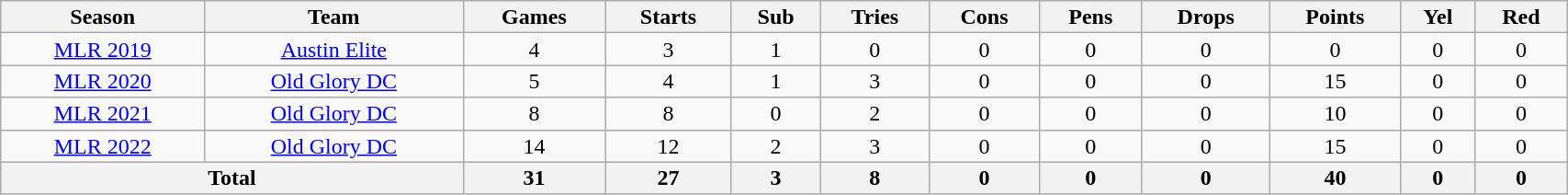<table class="wikitable" style="text-align:center; line-height:100%; font-size:100%; width:90%;">
<tr>
<th>Season</th>
<th>Team</th>
<th>Games</th>
<th>Starts</th>
<th>Sub</th>
<th>Tries</th>
<th>Cons</th>
<th>Pens</th>
<th>Drops</th>
<th>Points</th>
<th>Yel</th>
<th>Red</th>
</tr>
<tr>
<td><a href='#'>MLR 2019</a></td>
<td><a href='#'>Austin Elite</a></td>
<td>4</td>
<td>3</td>
<td>1</td>
<td>0</td>
<td>0</td>
<td>0</td>
<td>0</td>
<td>0</td>
<td>0</td>
<td>0</td>
</tr>
<tr>
<td><a href='#'>MLR 2020</a></td>
<td><a href='#'>Old Glory DC</a></td>
<td>5</td>
<td>4</td>
<td>1</td>
<td>3</td>
<td>0</td>
<td>0</td>
<td>0</td>
<td>15</td>
<td>0</td>
<td>0</td>
</tr>
<tr>
<td><a href='#'>MLR 2021</a></td>
<td><a href='#'>Old Glory DC</a></td>
<td>8</td>
<td>8</td>
<td>0</td>
<td>2</td>
<td>0</td>
<td>0</td>
<td>0</td>
<td>10</td>
<td>0</td>
<td>0</td>
</tr>
<tr>
<td><a href='#'>MLR 2022</a></td>
<td><a href='#'>Old Glory DC</a></td>
<td>14</td>
<td>12</td>
<td>2</td>
<td>3</td>
<td>0</td>
<td>0</td>
<td>0</td>
<td>15</td>
<td>0</td>
<td>0</td>
</tr>
<tr>
<th colspan="2">Total</th>
<th>31</th>
<th>27</th>
<th>3</th>
<th>8</th>
<th>0</th>
<th>0</th>
<th>0</th>
<th>40</th>
<th>0</th>
<th>0</th>
</tr>
</table>
